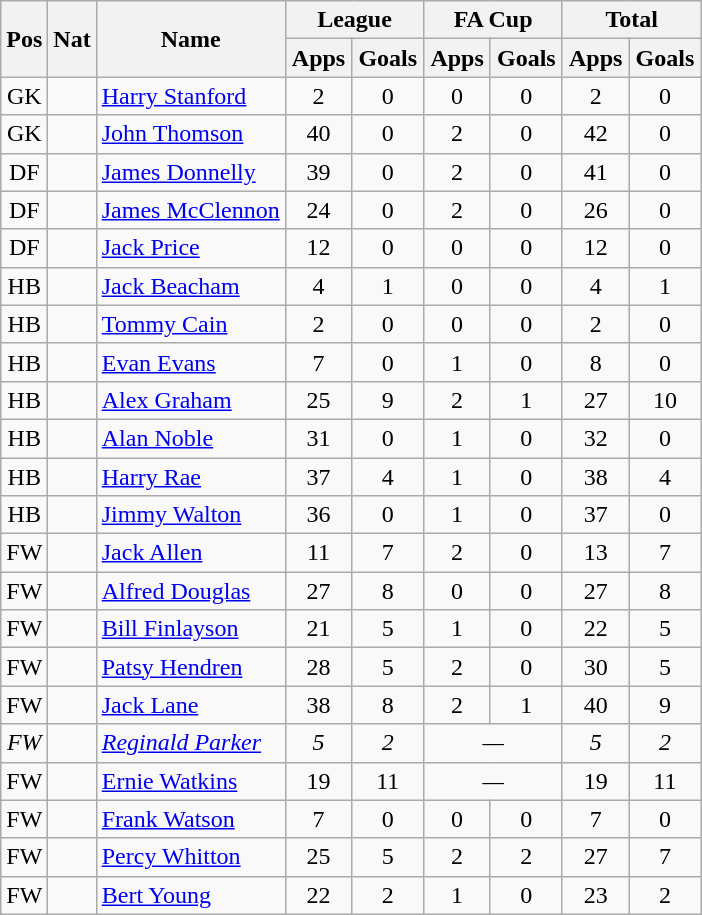<table class="wikitable" style="text-align:center">
<tr>
<th rowspan="2">Pos</th>
<th rowspan="2">Nat</th>
<th rowspan="2">Name</th>
<th colspan="2" style="width:85px;">League</th>
<th colspan="2" style="width:85px;">FA Cup</th>
<th colspan="2" style="width:85px;">Total</th>
</tr>
<tr>
<th>Apps</th>
<th>Goals</th>
<th>Apps</th>
<th>Goals</th>
<th>Apps</th>
<th>Goals</th>
</tr>
<tr>
<td>GK</td>
<td></td>
<td style="text-align:left;"><a href='#'>Harry Stanford</a></td>
<td>2</td>
<td>0</td>
<td>0</td>
<td>0</td>
<td>2</td>
<td>0</td>
</tr>
<tr>
<td>GK</td>
<td></td>
<td style="text-align:left;"><a href='#'>John Thomson</a></td>
<td>40</td>
<td>0</td>
<td>2</td>
<td>0</td>
<td>42</td>
<td>0</td>
</tr>
<tr>
<td>DF</td>
<td></td>
<td style="text-align:left;"><a href='#'>James Donnelly</a></td>
<td>39</td>
<td>0</td>
<td>2</td>
<td>0</td>
<td>41</td>
<td>0</td>
</tr>
<tr>
<td>DF</td>
<td></td>
<td style="text-align:left;"><a href='#'>James McClennon</a></td>
<td>24</td>
<td>0</td>
<td>2</td>
<td>0</td>
<td>26</td>
<td>0</td>
</tr>
<tr>
<td>DF</td>
<td></td>
<td style="text-align:left;"><a href='#'>Jack Price</a></td>
<td>12</td>
<td>0</td>
<td>0</td>
<td>0</td>
<td>12</td>
<td>0</td>
</tr>
<tr>
<td>HB</td>
<td></td>
<td style="text-align:left;"><a href='#'>Jack Beacham</a></td>
<td>4</td>
<td>1</td>
<td>0</td>
<td>0</td>
<td>4</td>
<td>1</td>
</tr>
<tr>
<td>HB</td>
<td></td>
<td style="text-align:left;"><a href='#'>Tommy Cain</a></td>
<td>2</td>
<td>0</td>
<td>0</td>
<td>0</td>
<td>2</td>
<td>0</td>
</tr>
<tr>
<td>HB</td>
<td></td>
<td style="text-align:left;"><a href='#'>Evan Evans</a></td>
<td>7</td>
<td>0</td>
<td>1</td>
<td>0</td>
<td>8</td>
<td>0</td>
</tr>
<tr>
<td>HB</td>
<td></td>
<td style="text-align:left;"><a href='#'>Alex Graham</a></td>
<td>25</td>
<td>9</td>
<td>2</td>
<td>1</td>
<td>27</td>
<td>10</td>
</tr>
<tr>
<td>HB</td>
<td><em></em></td>
<td style="text-align:left;"><a href='#'>Alan Noble</a></td>
<td>31</td>
<td>0</td>
<td>1</td>
<td>0</td>
<td>32</td>
<td>0</td>
</tr>
<tr>
<td>HB</td>
<td></td>
<td style="text-align:left;"><a href='#'>Harry Rae</a></td>
<td>37</td>
<td>4</td>
<td>1</td>
<td>0</td>
<td>38</td>
<td>4</td>
</tr>
<tr>
<td>HB</td>
<td><em></em></td>
<td style="text-align:left;"><a href='#'>Jimmy Walton</a></td>
<td>36</td>
<td>0</td>
<td>1</td>
<td>0</td>
<td>37</td>
<td>0</td>
</tr>
<tr>
<td>FW</td>
<td><em></em></td>
<td style="text-align:left;"><a href='#'>Jack Allen</a></td>
<td>11</td>
<td>7</td>
<td>2</td>
<td>0</td>
<td>13</td>
<td>7</td>
</tr>
<tr>
<td>FW</td>
<td></td>
<td style="text-align:left;"><a href='#'>Alfred Douglas</a></td>
<td>27</td>
<td>8</td>
<td>0</td>
<td>0</td>
<td>27</td>
<td>8</td>
</tr>
<tr>
<td>FW</td>
<td></td>
<td style="text-align:left;"><a href='#'>Bill Finlayson</a></td>
<td>21</td>
<td>5</td>
<td>1</td>
<td>0</td>
<td>22</td>
<td>5</td>
</tr>
<tr>
<td>FW</td>
<td><em></em></td>
<td style="text-align:left;"><a href='#'>Patsy Hendren</a></td>
<td>28</td>
<td>5</td>
<td>2</td>
<td>0</td>
<td>30</td>
<td>5</td>
</tr>
<tr>
<td>FW</td>
<td><em></em></td>
<td style="text-align:left;"><a href='#'>Jack Lane</a></td>
<td>38</td>
<td>8</td>
<td>2</td>
<td>1</td>
<td>40</td>
<td>9</td>
</tr>
<tr>
<td><em>FW</em></td>
<td><em></em></td>
<td style="text-align:left;"><a href='#'><em>Reginald Parker</em></a></td>
<td><em>5</em></td>
<td><em>2</em></td>
<td colspan="2"><em>—</em></td>
<td><em>5</em></td>
<td><em>2</em></td>
</tr>
<tr>
<td>FW</td>
<td></td>
<td style="text-align:left;"><a href='#'>Ernie Watkins</a></td>
<td>19</td>
<td>11</td>
<td colspan="2"><em>—</em></td>
<td>19</td>
<td>11</td>
</tr>
<tr>
<td>FW</td>
<td></td>
<td style="text-align:left;"><a href='#'>Frank Watson</a></td>
<td>7</td>
<td>0</td>
<td>0</td>
<td>0</td>
<td>7</td>
<td>0</td>
</tr>
<tr>
<td>FW</td>
<td></td>
<td style="text-align:left;"><a href='#'>Percy Whitton</a></td>
<td>25</td>
<td>5</td>
<td>2</td>
<td>2</td>
<td>27</td>
<td>7</td>
</tr>
<tr>
<td>FW</td>
<td></td>
<td style="text-align:left;"><a href='#'>Bert Young</a></td>
<td>22</td>
<td>2</td>
<td>1</td>
<td>0</td>
<td>23</td>
<td>2</td>
</tr>
</table>
